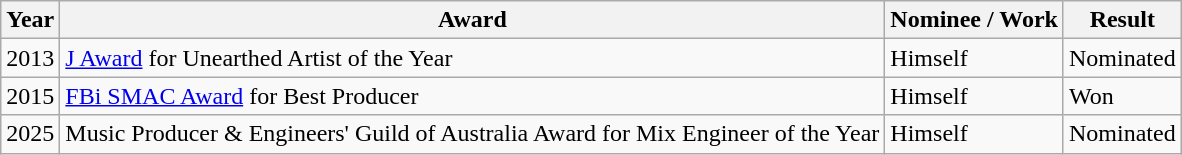<table class="wikitable">
<tr>
<th>Year</th>
<th>Award</th>
<th>Nominee / Work</th>
<th>Result</th>
</tr>
<tr>
<td>2013</td>
<td><a href='#'>J Award</a> for Unearthed Artist of the Year</td>
<td>Himself</td>
<td>Nominated</td>
</tr>
<tr>
<td>2015</td>
<td><a href='#'>FBi SMAC Award</a> for Best Producer</td>
<td>Himself</td>
<td>Won</td>
</tr>
<tr>
<td>2025</td>
<td>Music Producer & Engineers' Guild of Australia Award for Mix Engineer of the Year</td>
<td>Himself</td>
<td>Nominated</td>
</tr>
</table>
